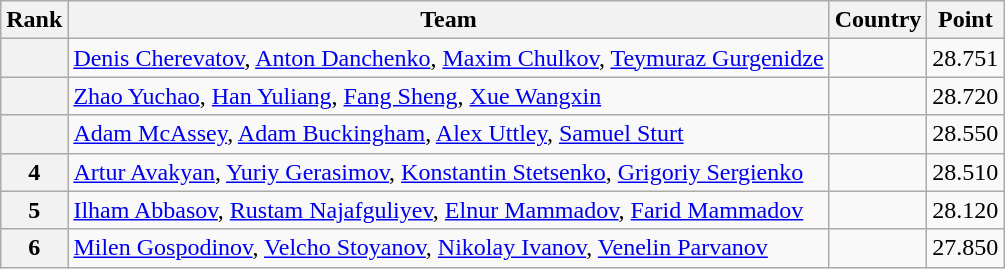<table class="wikitable sortable">
<tr>
<th>Rank</th>
<th>Team</th>
<th>Country</th>
<th>Point</th>
</tr>
<tr>
<th></th>
<td><a href='#'>Denis Cherevatov</a>, <a href='#'>Anton Danchenko</a>, <a href='#'>Maxim Chulkov</a>, <a href='#'>Teymuraz Gurgenidze</a></td>
<td></td>
<td>28.751</td>
</tr>
<tr>
<th></th>
<td><a href='#'>Zhao Yuchao</a>, <a href='#'>Han Yuliang</a>, <a href='#'>Fang Sheng</a>, <a href='#'>Xue Wangxin</a></td>
<td></td>
<td>28.720</td>
</tr>
<tr>
<th></th>
<td><a href='#'>Adam McAssey</a>, <a href='#'>Adam Buckingham</a>, <a href='#'>Alex Uttley</a>, <a href='#'>Samuel Sturt</a></td>
<td></td>
<td>28.550</td>
</tr>
<tr>
<th>4</th>
<td><a href='#'>Artur Avakyan</a>, <a href='#'>Yuriy Gerasimov</a>, <a href='#'>Konstantin Stetsenko</a>, <a href='#'>Grigoriy Sergienko</a></td>
<td></td>
<td>28.510</td>
</tr>
<tr>
<th>5</th>
<td><a href='#'>Ilham Abbasov</a>, <a href='#'>Rustam Najafguliyev</a>, <a href='#'>Elnur Mammadov</a>, <a href='#'>Farid Mammadov</a></td>
<td></td>
<td>28.120</td>
</tr>
<tr>
<th>6</th>
<td><a href='#'>Milen Gospodinov</a>, <a href='#'>Velcho Stoyanov</a>, <a href='#'>Nikolay Ivanov</a>, <a href='#'>Venelin Parvanov</a></td>
<td></td>
<td>27.850</td>
</tr>
</table>
